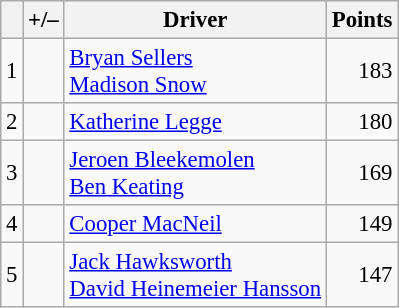<table class="wikitable" style="font-size: 95%;">
<tr>
<th scope="col"></th>
<th scope="col">+/–</th>
<th scope="col">Driver</th>
<th scope="col">Points</th>
</tr>
<tr>
<td align=center>1</td>
<td align="left"></td>
<td> <a href='#'>Bryan Sellers</a><br> <a href='#'>Madison Snow</a></td>
<td align=right>183</td>
</tr>
<tr>
<td align=center>2</td>
<td align="left"></td>
<td> <a href='#'>Katherine Legge</a></td>
<td align=right>180</td>
</tr>
<tr>
<td align=center>3</td>
<td align="left"></td>
<td> <a href='#'>Jeroen Bleekemolen</a><br> <a href='#'>Ben Keating</a></td>
<td align=right>169</td>
</tr>
<tr>
<td align=center>4</td>
<td align="left"></td>
<td> <a href='#'>Cooper MacNeil</a></td>
<td align=right>149</td>
</tr>
<tr>
<td align=center>5</td>
<td align="left"></td>
<td> <a href='#'>Jack Hawksworth</a><br> <a href='#'>David Heinemeier Hansson</a></td>
<td align=right>147</td>
</tr>
</table>
